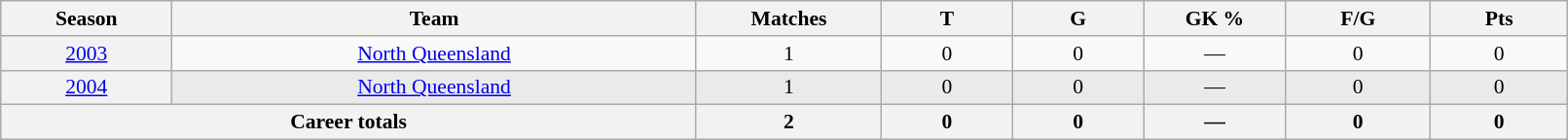<table class="wikitable sortable"  style="font-size:90%; text-align:center; width:85%;">
<tr>
<th width=2%>Season</th>
<th width=8%>Team</th>
<th width=2%>Matches</th>
<th width=2%>T</th>
<th width=2%>G</th>
<th width=2%>GK %</th>
<th width=2%>F/G</th>
<th width=2%>Pts</th>
</tr>
<tr>
<th scope="row" style="text-align:center; font-weight:normal"><a href='#'>2003</a></th>
<td style="text-align:center;"> <a href='#'>North Queensland</a></td>
<td>1</td>
<td>0</td>
<td>0</td>
<td>—</td>
<td>0</td>
<td>0</td>
</tr>
<tr style="background:#eaeaea;">
<th scope="row" style="text-align:center; font-weight:normal"><a href='#'>2004</a></th>
<td style="text-align:center;"> <a href='#'>North Queensland</a></td>
<td>1</td>
<td>0</td>
<td>0</td>
<td>—</td>
<td>0</td>
<td>0</td>
</tr>
<tr class="sortbottom">
<th colspan=2>Career totals</th>
<th>2</th>
<th>0</th>
<th>0</th>
<th>—</th>
<th>0</th>
<th>0</th>
</tr>
</table>
